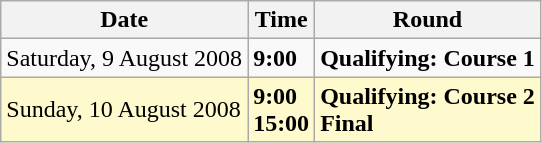<table class="wikitable">
<tr>
<th>Date</th>
<th>Time</th>
<th>Round</th>
</tr>
<tr>
<td>Saturday, 9 August 2008</td>
<td><strong>9:00</strong></td>
<td><strong>Qualifying: Course 1</strong></td>
</tr>
<tr style=background:lemonchiffon>
<td>Sunday, 10 August 2008</td>
<td><strong>9:00</strong><br><strong>15:00</strong></td>
<td><strong>Qualifying: Course 2</strong><br><strong>Final</strong></td>
</tr>
</table>
